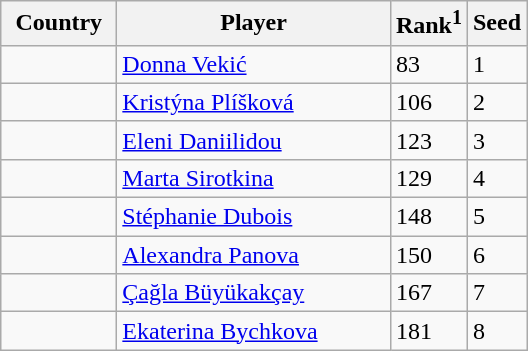<table class="sortable wikitable">
<tr>
<th width="70">Country</th>
<th width="175">Player</th>
<th>Rank<sup>1</sup></th>
<th>Seed</th>
</tr>
<tr>
<td></td>
<td><a href='#'>Donna Vekić</a></td>
<td>83</td>
<td>1</td>
</tr>
<tr>
<td></td>
<td><a href='#'>Kristýna Plíšková</a></td>
<td>106</td>
<td>2</td>
</tr>
<tr>
<td></td>
<td><a href='#'>Eleni Daniilidou</a></td>
<td>123</td>
<td>3</td>
</tr>
<tr>
<td></td>
<td><a href='#'>Marta Sirotkina</a></td>
<td>129</td>
<td>4</td>
</tr>
<tr>
<td></td>
<td><a href='#'>Stéphanie Dubois</a></td>
<td>148</td>
<td>5</td>
</tr>
<tr>
<td></td>
<td><a href='#'>Alexandra Panova</a></td>
<td>150</td>
<td>6</td>
</tr>
<tr>
<td></td>
<td><a href='#'>Çağla Büyükakçay</a></td>
<td>167</td>
<td>7</td>
</tr>
<tr>
<td></td>
<td><a href='#'>Ekaterina Bychkova</a></td>
<td>181</td>
<td>8</td>
</tr>
</table>
